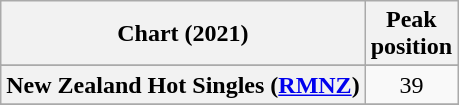<table class="wikitable sortable plainrowheaders" style="text-align:center">
<tr>
<th scope="col">Chart (2021)</th>
<th scope="col">Peak<br>position</th>
</tr>
<tr>
</tr>
<tr>
<th scope="row">New Zealand Hot Singles (<a href='#'>RMNZ</a>)</th>
<td>39</td>
</tr>
<tr>
</tr>
</table>
